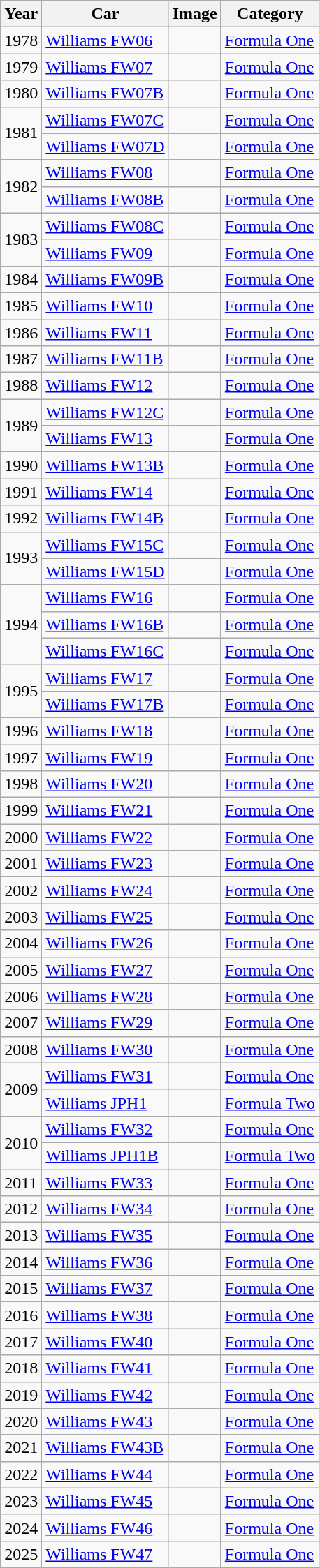<table class="wikitable">
<tr>
<th>Year</th>
<th>Car</th>
<th>Image</th>
<th>Category</th>
</tr>
<tr>
<td>1978</td>
<td><a href='#'>Williams FW06</a></td>
<td></td>
<td><a href='#'>Formula One</a></td>
</tr>
<tr>
<td>1979</td>
<td><a href='#'>Williams FW07</a></td>
<td></td>
<td><a href='#'>Formula One</a></td>
</tr>
<tr>
<td>1980</td>
<td><a href='#'>Williams FW07B</a></td>
<td></td>
<td><a href='#'>Formula One</a></td>
</tr>
<tr>
<td rowspan="2">1981</td>
<td><a href='#'>Williams FW07C</a></td>
<td></td>
<td><a href='#'>Formula One</a></td>
</tr>
<tr>
<td><a href='#'>Williams FW07D</a></td>
<td></td>
<td><a href='#'>Formula One</a></td>
</tr>
<tr>
<td rowspan="2">1982</td>
<td><a href='#'>Williams FW08</a></td>
<td></td>
<td><a href='#'>Formula One</a></td>
</tr>
<tr>
<td><a href='#'>Williams FW08B</a></td>
<td></td>
<td><a href='#'>Formula One</a></td>
</tr>
<tr>
<td rowspan="2">1983</td>
<td><a href='#'>Williams FW08C</a></td>
<td></td>
<td><a href='#'>Formula One</a></td>
</tr>
<tr>
<td><a href='#'>Williams FW09</a></td>
<td></td>
<td><a href='#'>Formula One</a></td>
</tr>
<tr>
<td>1984</td>
<td><a href='#'>Williams FW09B</a></td>
<td></td>
<td><a href='#'>Formula One</a></td>
</tr>
<tr>
<td>1985</td>
<td><a href='#'>Williams FW10</a></td>
<td></td>
<td><a href='#'>Formula One</a></td>
</tr>
<tr>
<td>1986</td>
<td><a href='#'>Williams FW11</a></td>
<td></td>
<td><a href='#'>Formula One</a></td>
</tr>
<tr>
<td>1987</td>
<td><a href='#'>Williams FW11B</a></td>
<td></td>
<td><a href='#'>Formula One</a></td>
</tr>
<tr>
<td>1988</td>
<td><a href='#'>Williams FW12</a></td>
<td></td>
<td><a href='#'>Formula One</a></td>
</tr>
<tr>
<td rowspan="2">1989</td>
<td><a href='#'>Williams FW12C</a></td>
<td></td>
<td><a href='#'>Formula One</a></td>
</tr>
<tr>
<td><a href='#'>Williams FW13</a></td>
<td></td>
<td><a href='#'>Formula One</a></td>
</tr>
<tr>
<td>1990</td>
<td><a href='#'>Williams FW13B</a></td>
<td></td>
<td><a href='#'>Formula One</a></td>
</tr>
<tr>
<td>1991</td>
<td><a href='#'>Williams FW14</a></td>
<td></td>
<td><a href='#'>Formula One</a></td>
</tr>
<tr>
<td>1992</td>
<td><a href='#'>Williams FW14B</a></td>
<td></td>
<td><a href='#'>Formula One</a></td>
</tr>
<tr>
<td rowspan="2">1993</td>
<td><a href='#'>Williams FW15C</a></td>
<td></td>
<td><a href='#'>Formula One</a></td>
</tr>
<tr>
<td><a href='#'>Williams FW15D</a></td>
<td></td>
<td><a href='#'>Formula One</a></td>
</tr>
<tr>
<td rowspan="3">1994</td>
<td><a href='#'>Williams FW16</a></td>
<td></td>
<td><a href='#'>Formula One</a></td>
</tr>
<tr>
<td><a href='#'>Williams FW16B</a></td>
<td></td>
<td><a href='#'>Formula One</a></td>
</tr>
<tr>
<td><a href='#'>Williams FW16C</a></td>
<td></td>
<td><a href='#'>Formula One</a></td>
</tr>
<tr>
<td rowspan="2">1995</td>
<td><a href='#'>Williams FW17</a></td>
<td></td>
<td><a href='#'>Formula One</a></td>
</tr>
<tr>
<td><a href='#'>Williams FW17B</a></td>
<td></td>
<td><a href='#'>Formula One</a></td>
</tr>
<tr>
<td>1996</td>
<td><a href='#'>Williams FW18</a></td>
<td></td>
<td><a href='#'>Formula One</a></td>
</tr>
<tr>
<td>1997</td>
<td><a href='#'>Williams FW19</a></td>
<td></td>
<td><a href='#'>Formula One</a></td>
</tr>
<tr>
<td>1998</td>
<td><a href='#'>Williams FW20</a></td>
<td></td>
<td><a href='#'>Formula One</a></td>
</tr>
<tr>
<td>1999</td>
<td><a href='#'>Williams FW21</a></td>
<td></td>
<td><a href='#'>Formula One</a></td>
</tr>
<tr>
<td>2000</td>
<td><a href='#'>Williams FW22</a></td>
<td></td>
<td><a href='#'>Formula One</a></td>
</tr>
<tr>
<td>2001</td>
<td><a href='#'>Williams FW23</a></td>
<td></td>
<td><a href='#'>Formula One</a></td>
</tr>
<tr>
<td>2002</td>
<td><a href='#'>Williams FW24</a></td>
<td></td>
<td><a href='#'>Formula One</a></td>
</tr>
<tr>
<td>2003</td>
<td><a href='#'>Williams FW25</a></td>
<td></td>
<td><a href='#'>Formula One</a></td>
</tr>
<tr>
<td>2004</td>
<td><a href='#'>Williams FW26</a></td>
<td></td>
<td><a href='#'>Formula One</a></td>
</tr>
<tr>
<td>2005</td>
<td><a href='#'>Williams FW27</a></td>
<td></td>
<td><a href='#'>Formula One</a></td>
</tr>
<tr>
<td>2006</td>
<td><a href='#'>Williams FW28</a></td>
<td></td>
<td><a href='#'>Formula One</a></td>
</tr>
<tr>
<td>2007</td>
<td><a href='#'>Williams FW29</a></td>
<td></td>
<td><a href='#'>Formula One</a></td>
</tr>
<tr>
<td>2008</td>
<td><a href='#'>Williams FW30</a></td>
<td></td>
<td><a href='#'>Formula One</a></td>
</tr>
<tr>
<td rowspan="2">2009</td>
<td><a href='#'>Williams FW31</a></td>
<td></td>
<td><a href='#'>Formula One</a></td>
</tr>
<tr>
<td><a href='#'>Williams JPH1</a></td>
<td></td>
<td><a href='#'>Formula Two</a></td>
</tr>
<tr>
<td rowspan="2">2010</td>
<td><a href='#'>Williams FW32</a></td>
<td></td>
<td><a href='#'>Formula One</a></td>
</tr>
<tr>
<td><a href='#'>Williams JPH1B</a></td>
<td></td>
<td><a href='#'>Formula Two</a></td>
</tr>
<tr>
<td>2011</td>
<td><a href='#'>Williams FW33</a></td>
<td></td>
<td><a href='#'>Formula One</a></td>
</tr>
<tr>
<td>2012</td>
<td><a href='#'>Williams FW34</a></td>
<td></td>
<td><a href='#'>Formula One</a></td>
</tr>
<tr>
<td>2013</td>
<td><a href='#'>Williams FW35</a></td>
<td></td>
<td><a href='#'>Formula One</a></td>
</tr>
<tr>
<td>2014</td>
<td><a href='#'>Williams FW36</a></td>
<td></td>
<td><a href='#'>Formula One</a></td>
</tr>
<tr>
<td>2015</td>
<td><a href='#'>Williams FW37</a></td>
<td></td>
<td><a href='#'>Formula One</a></td>
</tr>
<tr>
<td>2016</td>
<td><a href='#'>Williams FW38</a></td>
<td></td>
<td><a href='#'>Formula One</a></td>
</tr>
<tr>
<td>2017</td>
<td><a href='#'>Williams FW40</a></td>
<td></td>
<td><a href='#'>Formula One</a></td>
</tr>
<tr>
<td>2018</td>
<td><a href='#'>Williams FW41</a></td>
<td></td>
<td><a href='#'>Formula One</a></td>
</tr>
<tr>
<td>2019</td>
<td><a href='#'>Williams FW42</a></td>
<td></td>
<td><a href='#'>Formula One</a></td>
</tr>
<tr>
<td>2020</td>
<td><a href='#'>Williams FW43</a></td>
<td></td>
<td><a href='#'>Formula One</a></td>
</tr>
<tr>
<td>2021</td>
<td><a href='#'>Williams FW43B</a></td>
<td></td>
<td><a href='#'>Formula One</a></td>
</tr>
<tr>
<td>2022</td>
<td><a href='#'>Williams FW44</a></td>
<td></td>
<td><a href='#'>Formula One</a></td>
</tr>
<tr>
<td>2023</td>
<td><a href='#'>Williams FW45</a></td>
<td></td>
<td><a href='#'>Formula One</a></td>
</tr>
<tr>
<td>2024</td>
<td><a href='#'>Williams FW46</a></td>
<td></td>
<td><a href='#'>Formula One</a></td>
</tr>
<tr>
<td>2025</td>
<td><a href='#'>Williams FW47</a></td>
<td></td>
<td><a href='#'>Formula One</a></td>
</tr>
</table>
